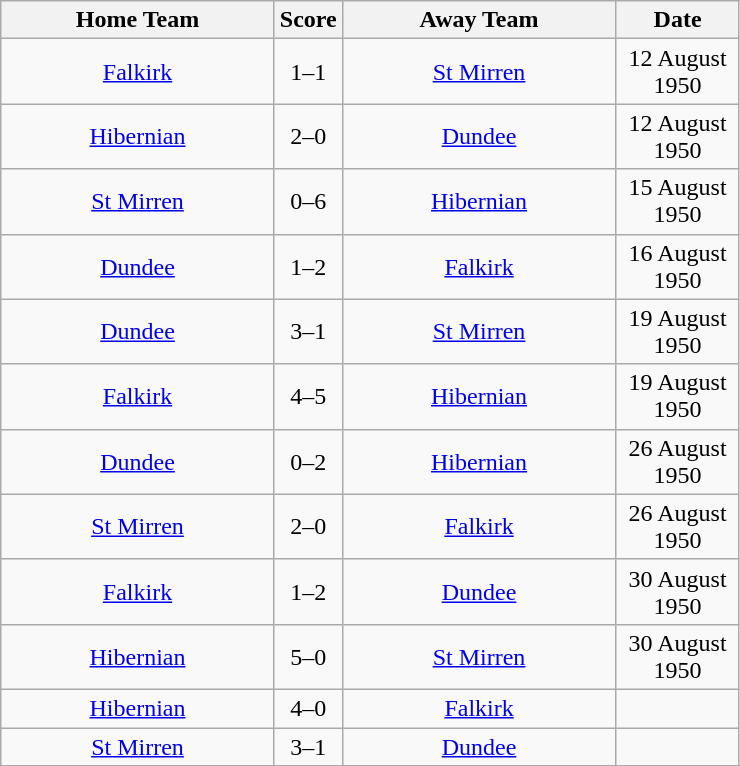<table class="wikitable" style="text-align:center;">
<tr>
<th width=175>Home Team</th>
<th width=20>Score</th>
<th width=175>Away Team</th>
<th width= 75>Date</th>
</tr>
<tr>
<td><a href='#'>Falkirk</a></td>
<td>1–1</td>
<td><a href='#'>St Mirren</a></td>
<td>12 August 1950</td>
</tr>
<tr>
<td><a href='#'>Hibernian</a></td>
<td>2–0</td>
<td><a href='#'>Dundee</a></td>
<td>12 August 1950</td>
</tr>
<tr>
<td><a href='#'>St Mirren</a></td>
<td>0–6</td>
<td><a href='#'>Hibernian</a></td>
<td>15 August 1950</td>
</tr>
<tr>
<td><a href='#'>Dundee</a></td>
<td>1–2</td>
<td><a href='#'>Falkirk</a></td>
<td>16 August 1950</td>
</tr>
<tr>
<td><a href='#'>Dundee</a></td>
<td>3–1</td>
<td><a href='#'>St Mirren</a></td>
<td>19 August 1950</td>
</tr>
<tr>
<td><a href='#'>Falkirk</a></td>
<td>4–5</td>
<td><a href='#'>Hibernian</a></td>
<td>19 August 1950</td>
</tr>
<tr>
<td><a href='#'>Dundee</a></td>
<td>0–2</td>
<td><a href='#'>Hibernian</a></td>
<td>26 August 1950</td>
</tr>
<tr>
<td><a href='#'>St Mirren</a></td>
<td>2–0</td>
<td><a href='#'>Falkirk</a></td>
<td>26 August 1950</td>
</tr>
<tr>
<td><a href='#'>Falkirk</a></td>
<td>1–2</td>
<td><a href='#'>Dundee</a></td>
<td>30 August 1950</td>
</tr>
<tr>
<td><a href='#'>Hibernian</a></td>
<td>5–0</td>
<td><a href='#'>St Mirren</a></td>
<td>30 August 1950</td>
</tr>
<tr>
<td><a href='#'>Hibernian</a></td>
<td>4–0</td>
<td><a href='#'>Falkirk</a></td>
<td></td>
</tr>
<tr>
<td><a href='#'>St Mirren</a></td>
<td>3–1</td>
<td><a href='#'>Dundee</a></td>
<td></td>
</tr>
<tr>
</tr>
</table>
